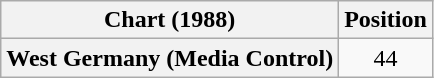<table class="wikitable plainrowheaders" style="text-align:center">
<tr>
<th>Chart (1988)</th>
<th>Position</th>
</tr>
<tr>
<th scope="row">West Germany (Media Control)</th>
<td>44</td>
</tr>
</table>
